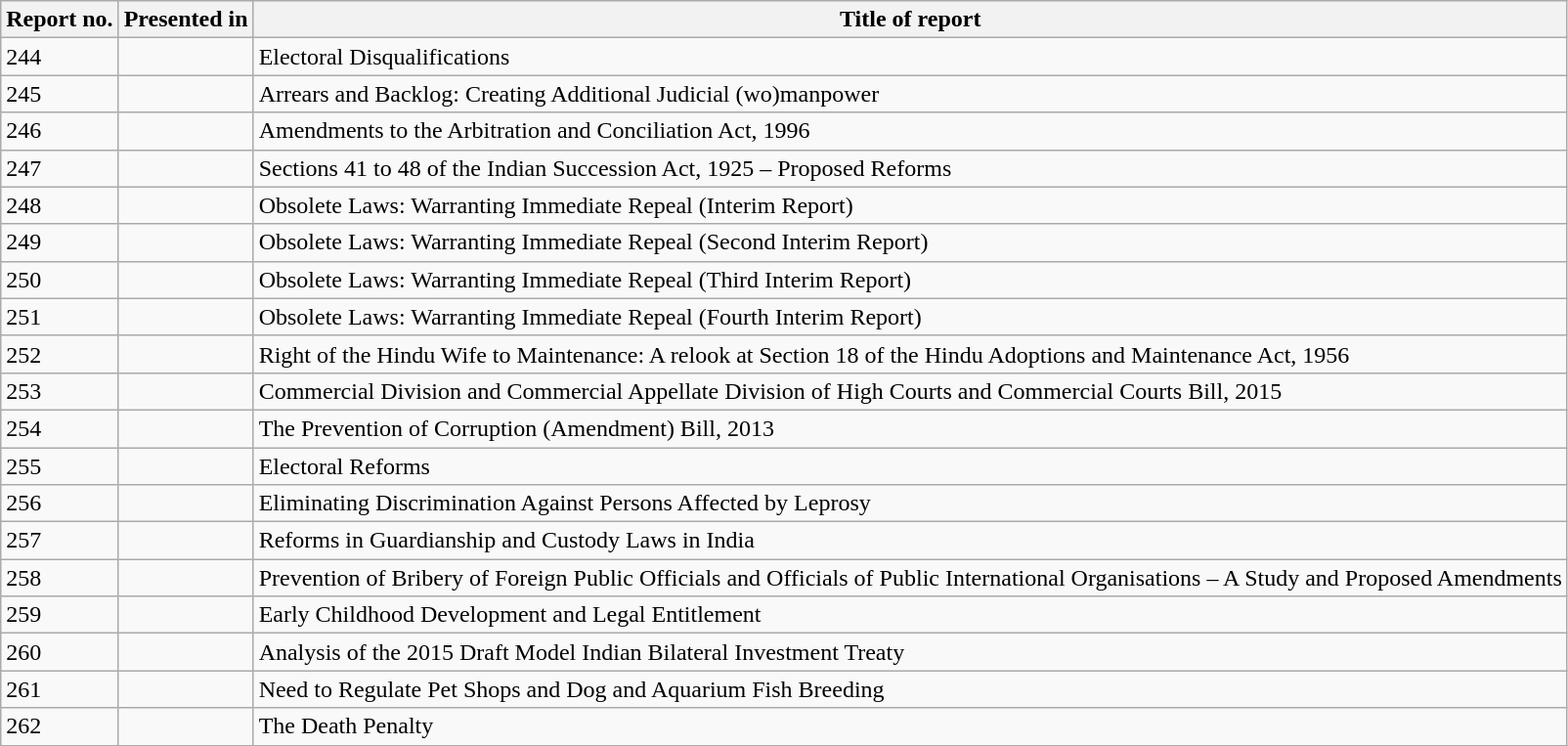<table class="wikitable">
<tr>
<th>Report no.</th>
<th>Presented in</th>
<th>Title of report</th>
</tr>
<tr>
<td>244</td>
<td></td>
<td>Electoral Disqualifications</td>
</tr>
<tr>
<td>245</td>
<td></td>
<td>Arrears and Backlog: Creating Additional Judicial (wo)manpower</td>
</tr>
<tr>
<td>246</td>
<td></td>
<td>Amendments to the Arbitration and Conciliation Act, 1996</td>
</tr>
<tr>
<td>247</td>
<td></td>
<td>Sections 41 to 48 of the Indian Succession Act, 1925 – Proposed Reforms</td>
</tr>
<tr>
<td>248</td>
<td></td>
<td>Obsolete Laws: Warranting Immediate Repeal (Interim Report)</td>
</tr>
<tr>
<td>249</td>
<td></td>
<td>Obsolete Laws: Warranting Immediate Repeal (Second Interim Report)</td>
</tr>
<tr>
<td>250</td>
<td></td>
<td>Obsolete Laws: Warranting Immediate Repeal (Third Interim Report)</td>
</tr>
<tr>
<td>251</td>
<td></td>
<td>Obsolete Laws: Warranting Immediate Repeal (Fourth Interim Report)</td>
</tr>
<tr>
<td>252</td>
<td></td>
<td>Right of the Hindu Wife to Maintenance: A relook at Section 18 of the Hindu Adoptions and Maintenance Act, 1956</td>
</tr>
<tr>
<td>253</td>
<td></td>
<td>Commercial Division and Commercial Appellate Division of High Courts and Commercial Courts Bill, 2015</td>
</tr>
<tr>
<td>254</td>
<td></td>
<td>The Prevention of Corruption (Amendment) Bill, 2013</td>
</tr>
<tr>
<td>255</td>
<td></td>
<td>Electoral Reforms</td>
</tr>
<tr>
<td>256</td>
<td></td>
<td>Eliminating Discrimination Against Persons Affected by Leprosy</td>
</tr>
<tr>
<td>257</td>
<td></td>
<td>Reforms in Guardianship and Custody Laws in India</td>
</tr>
<tr>
<td>258</td>
<td></td>
<td>Prevention of Bribery of Foreign Public Officials and Officials of Public International Organisations – A Study and Proposed Amendments</td>
</tr>
<tr>
<td>259</td>
<td></td>
<td>Early Childhood Development and Legal Entitlement</td>
</tr>
<tr>
<td>260</td>
<td></td>
<td>Analysis of the 2015 Draft Model Indian Bilateral Investment Treaty</td>
</tr>
<tr>
<td>261</td>
<td></td>
<td>Need to Regulate Pet Shops and Dog and Aquarium Fish Breeding</td>
</tr>
<tr>
<td>262</td>
<td></td>
<td>The Death Penalty</td>
</tr>
<tr>
</tr>
</table>
